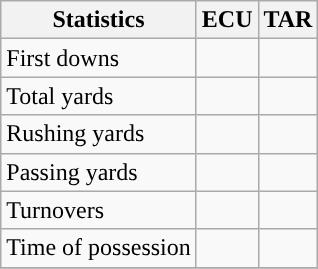<table class="wikitable" style="float: left;">
<tr>
<th>Statistics</th>
<th>ECU</th>
<th>TAR</th>
</tr>
<tr>
<td>First downs</td>
<td></td>
<td></td>
</tr>
<tr>
<td>Total yards</td>
<td></td>
<td></td>
</tr>
<tr>
<td>Rushing yards</td>
<td></td>
<td></td>
</tr>
<tr>
<td>Passing yards</td>
<td></td>
<td></td>
</tr>
<tr>
<td>Turnovers</td>
<td></td>
<td></td>
</tr>
<tr>
<td>Time of possession</td>
<td></td>
<td></td>
</tr>
<tr>
</tr>
</table>
